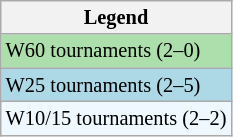<table class=wikitable style="font-size:85%">
<tr>
<th>Legend</th>
</tr>
<tr style="background:#addfad;">
<td>W60 tournaments (2–0)</td>
</tr>
<tr style="background:lightblue;">
<td>W25 tournaments (2–5)</td>
</tr>
<tr style="background:#f0f8ff;">
<td>W10/15 tournaments (2–2)</td>
</tr>
</table>
